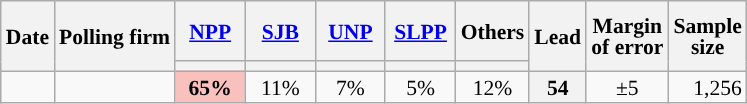<table class="wikitable" style="text-align:center;font-size:90%;line-height:14px">
<tr style="height:40px;">
<th rowspan=2>Date</th>
<th rowspan=2>Polling firm</th>
<th style="width:40px;"><a href='#'>NPP</a></th>
<th style="width:40px;"><a href='#'>SJB</a></th>
<th style="width:40px;"><a href='#'>UNP</a></th>
<th style="width:40px;"><a href='#'>SLPP</a></th>
<th style="width:40px;">Others</th>
<th rowspan="2" data-sort-type="number">Lead</th>
<th rowspan="2">Margin<br>of error</th>
<th rowspan="2">Sample<br>size</th>
</tr>
<tr>
<th style="background:"></th>
<th style="background:"></th>
<th style="background:"></th>
<th style="background:"></th>
<th style="background:"></th>
</tr>
<tr>
<td></td>
<td></td>
<td style="background:rgb(248, 193, 190)"><strong>65%</strong></td>
<td>11%</td>
<td>7%</td>
<td>5%</td>
<td>12%</td>
<th style="background:">54</th>
<td>±5</td>
<td style="text-align:right;">1,256</td>
</tr>
</table>
